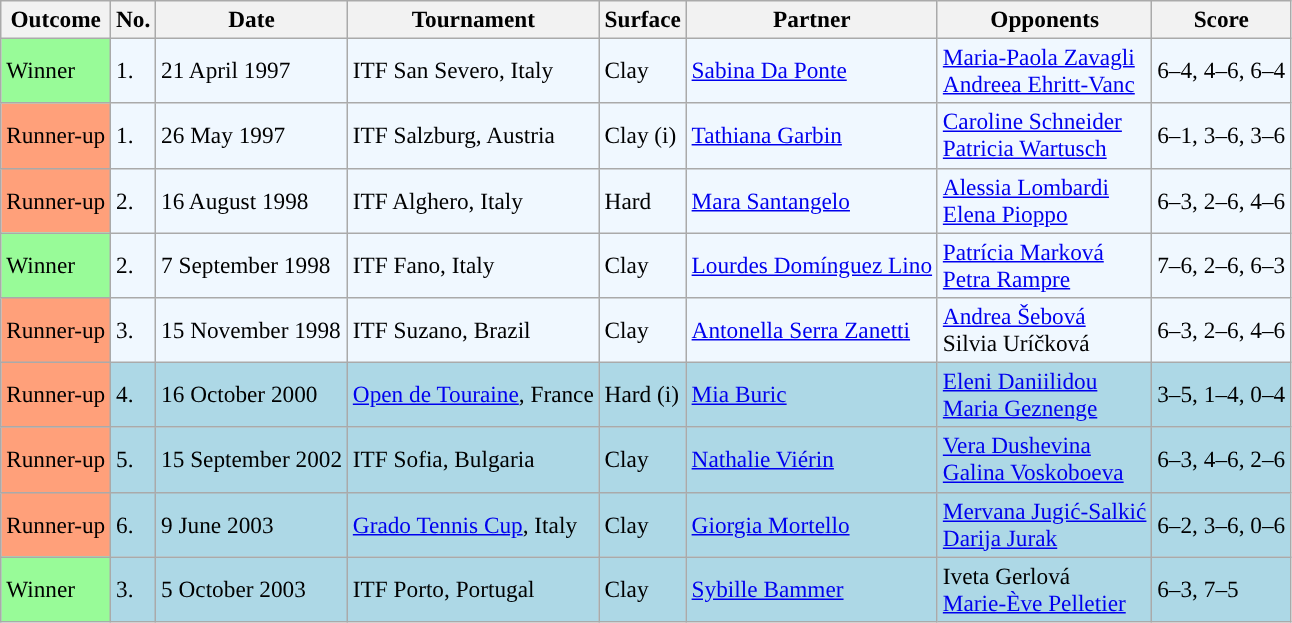<table class="sortable wikitable" style=font-size:97%>
<tr>
<th>Outcome</th>
<th>No.</th>
<th>Date</th>
<th>Tournament</th>
<th>Surface</th>
<th>Partner</th>
<th>Opponents</th>
<th class="unsortable">Score</th>
</tr>
<tr style="background:#f0f8ff;">
<td style="background:#98fb98;">Winner</td>
<td>1.</td>
<td>21 April 1997</td>
<td>ITF San Severo, Italy</td>
<td>Clay</td>
<td> <a href='#'>Sabina Da Ponte</a></td>
<td> <a href='#'>Maria-Paola Zavagli</a> <br>  <a href='#'>Andreea Ehritt-Vanc</a></td>
<td>6–4, 4–6, 6–4</td>
</tr>
<tr style="background:#f0f8ff;">
<td style="background:#ffa07a;">Runner-up</td>
<td>1.</td>
<td>26 May 1997</td>
<td>ITF Salzburg, Austria</td>
<td>Clay (i)</td>
<td> <a href='#'>Tathiana Garbin</a></td>
<td> <a href='#'>Caroline Schneider</a> <br>  <a href='#'>Patricia Wartusch</a></td>
<td>6–1, 3–6, 3–6</td>
</tr>
<tr style="background:#f0f8ff;">
<td style="background:#ffa07a;">Runner-up</td>
<td>2.</td>
<td>16 August 1998</td>
<td>ITF Alghero, Italy</td>
<td>Hard</td>
<td> <a href='#'>Mara Santangelo</a></td>
<td> <a href='#'>Alessia Lombardi</a> <br>  <a href='#'>Elena Pioppo</a></td>
<td>6–3, 2–6, 4–6</td>
</tr>
<tr style="background:#f0f8ff;">
<td style="background:#98fb98;">Winner</td>
<td>2.</td>
<td>7 September 1998</td>
<td>ITF Fano, Italy</td>
<td>Clay</td>
<td> <a href='#'>Lourdes Domínguez Lino</a></td>
<td> <a href='#'>Patrícia Marková</a> <br>  <a href='#'>Petra Rampre</a></td>
<td>7–6, 2–6, 6–3</td>
</tr>
<tr style="background:#f0f8ff;">
<td style="background:#ffa07a;">Runner-up</td>
<td>3.</td>
<td>15 November 1998</td>
<td>ITF Suzano, Brazil</td>
<td>Clay</td>
<td> <a href='#'>Antonella Serra Zanetti</a></td>
<td> <a href='#'>Andrea Šebová</a> <br>  Silvia Uríčková</td>
<td>6–3, 2–6, 4–6</td>
</tr>
<tr style="background:lightblue">
<td bgcolor="FFA07A">Runner-up</td>
<td>4.</td>
<td>16 October 2000</td>
<td><a href='#'>Open de Touraine</a>, France</td>
<td>Hard (i)</td>
<td> <a href='#'>Mia Buric</a></td>
<td> <a href='#'>Eleni Daniilidou</a> <br>  <a href='#'>Maria Geznenge</a></td>
<td>3–5, 1–4, 0–4</td>
</tr>
<tr style="background:lightblue">
<td bgcolor="FFA07A">Runner-up</td>
<td>5.</td>
<td>15 September 2002</td>
<td>ITF Sofia, Bulgaria</td>
<td>Clay</td>
<td> <a href='#'>Nathalie Viérin</a></td>
<td> <a href='#'>Vera Dushevina</a> <br>  <a href='#'>Galina Voskoboeva</a></td>
<td>6–3, 4–6, 2–6</td>
</tr>
<tr style="background:lightblue;">
<td bgcolor="FFA07A">Runner-up</td>
<td>6.</td>
<td>9 June 2003</td>
<td><a href='#'>Grado Tennis Cup</a>, Italy</td>
<td>Clay</td>
<td> <a href='#'>Giorgia Mortello</a></td>
<td> <a href='#'>Mervana Jugić-Salkić</a> <br>  <a href='#'>Darija Jurak</a></td>
<td>6–2, 3–6, 0–6</td>
</tr>
<tr style="background:lightblue;">
<td style="background:#98fb98;">Winner</td>
<td>3.</td>
<td>5 October 2003</td>
<td>ITF Porto, Portugal</td>
<td>Clay</td>
<td> <a href='#'>Sybille Bammer</a></td>
<td> Iveta Gerlová <br>  <a href='#'>Marie-Ève Pelletier</a></td>
<td>6–3, 7–5</td>
</tr>
</table>
